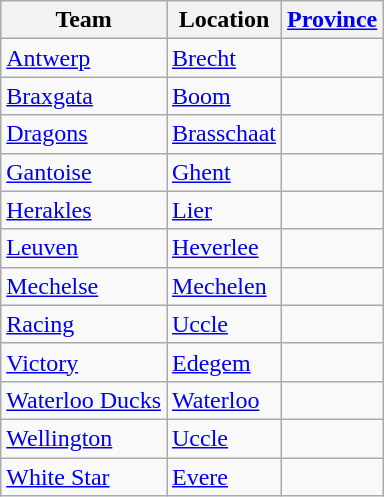<table class="wikitable sortable">
<tr>
<th>Team</th>
<th>Location</th>
<th><a href='#'>Province</a></th>
</tr>
<tr>
<td><a href='#'>Antwerp</a></td>
<td><a href='#'>Brecht</a></td>
<td></td>
</tr>
<tr>
<td><a href='#'>Braxgata</a></td>
<td><a href='#'>Boom</a></td>
<td></td>
</tr>
<tr>
<td><a href='#'>Dragons</a></td>
<td><a href='#'>Brasschaat</a></td>
<td></td>
</tr>
<tr>
<td><a href='#'>Gantoise</a></td>
<td><a href='#'>Ghent</a></td>
<td></td>
</tr>
<tr>
<td><a href='#'>Herakles</a></td>
<td><a href='#'>Lier</a></td>
<td></td>
</tr>
<tr>
<td><a href='#'>Leuven</a></td>
<td><a href='#'>Heverlee</a></td>
<td></td>
</tr>
<tr>
<td><a href='#'>Mechelse</a></td>
<td><a href='#'>Mechelen</a></td>
<td></td>
</tr>
<tr>
<td><a href='#'>Racing</a></td>
<td><a href='#'>Uccle</a></td>
<td></td>
</tr>
<tr>
<td><a href='#'>Victory</a></td>
<td><a href='#'>Edegem</a></td>
<td></td>
</tr>
<tr>
<td><a href='#'>Waterloo Ducks</a></td>
<td><a href='#'>Waterloo</a></td>
<td></td>
</tr>
<tr>
<td><a href='#'>Wellington</a></td>
<td><a href='#'>Uccle</a></td>
<td></td>
</tr>
<tr>
<td><a href='#'>White Star</a></td>
<td><a href='#'>Evere</a></td>
<td></td>
</tr>
</table>
